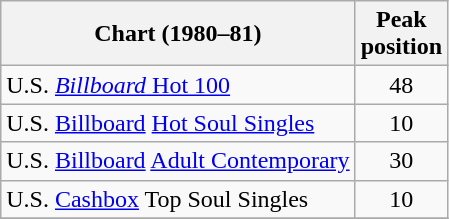<table class="wikitable plainrowheaders">
<tr>
<th>Chart (1980–81)</th>
<th>Peak<br>position</th>
</tr>
<tr>
<td>U.S. <a href='#'><em>Billboard</em> Hot 100</a></td>
<td align="center">48</td>
</tr>
<tr>
<td>U.S. <a href='#'>Billboard</a> <a href='#'>Hot Soul Singles</a></td>
<td align="center">10</td>
</tr>
<tr>
<td>U.S. <a href='#'>Billboard</a> <a href='#'>Adult Contemporary</a></td>
<td align="center">30</td>
</tr>
<tr>
<td>U.S. <a href='#'>Cashbox</a> Top Soul Singles</td>
<td align="center">10</td>
</tr>
<tr>
</tr>
</table>
